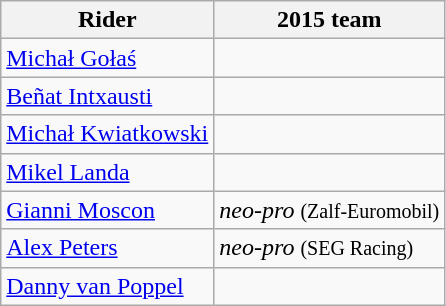<table class="wikitable">
<tr>
<th>Rider</th>
<th>2015 team</th>
</tr>
<tr>
<td><a href='#'>Michał Gołaś</a></td>
<td></td>
</tr>
<tr>
<td><a href='#'>Beñat Intxausti</a></td>
<td></td>
</tr>
<tr>
<td><a href='#'>Michał Kwiatkowski</a></td>
<td></td>
</tr>
<tr>
<td><a href='#'>Mikel Landa</a></td>
<td></td>
</tr>
<tr>
<td><a href='#'>Gianni Moscon</a></td>
<td><em>neo-pro</em> <small>(Zalf-Euromobil)</small></td>
</tr>
<tr>
<td><a href='#'>Alex Peters</a></td>
<td><em>neo-pro</em> <small>(SEG Racing)</small></td>
</tr>
<tr>
<td><a href='#'>Danny van Poppel</a></td>
<td></td>
</tr>
</table>
